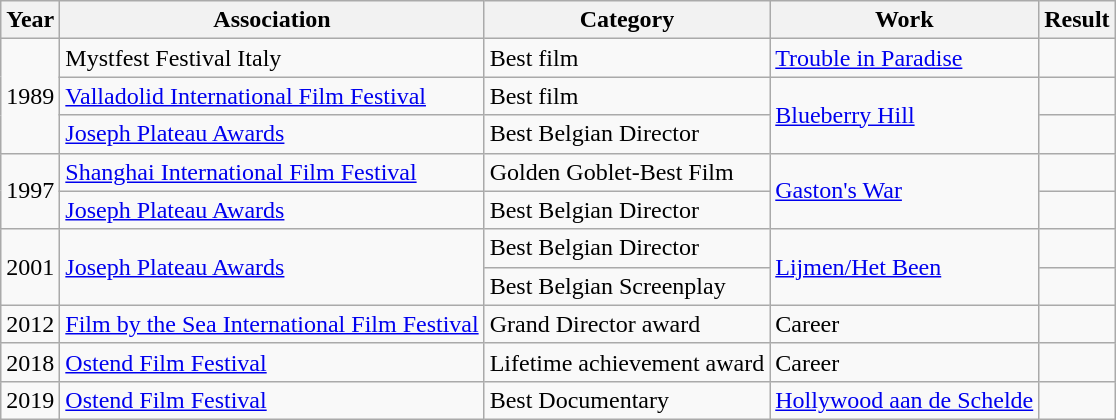<table class="wikitable sortable">
<tr>
<th>Year</th>
<th>Association</th>
<th>Category</th>
<th>Work</th>
<th>Result</th>
</tr>
<tr>
<td rowspan="3">1989</td>
<td>Mystfest Festival Italy</td>
<td>Best film</td>
<td><a href='#'>Trouble in Paradise</a></td>
<td></td>
</tr>
<tr>
<td><a href='#'>Valladolid International Film Festival</a></td>
<td>Best film</td>
<td rowspan="2"><a href='#'>Blueberry Hill</a></td>
<td></td>
</tr>
<tr>
<td><a href='#'>Joseph Plateau Awards</a></td>
<td>Best Belgian Director</td>
<td></td>
</tr>
<tr>
<td rowspan="2">1997</td>
<td><a href='#'>Shanghai International Film Festival</a></td>
<td>Golden Goblet-Best Film</td>
<td rowspan="2"><a href='#'>Gaston's War</a></td>
<td></td>
</tr>
<tr>
<td><a href='#'>Joseph Plateau Awards</a></td>
<td>Best Belgian Director</td>
<td></td>
</tr>
<tr>
<td rowspan="2">2001</td>
<td rowspan="2"><a href='#'>Joseph Plateau Awards</a></td>
<td>Best Belgian Director</td>
<td rowspan="2"><a href='#'>Lijmen/Het Been</a></td>
<td></td>
</tr>
<tr>
<td>Best Belgian Screenplay</td>
<td></td>
</tr>
<tr>
<td>2012</td>
<td><a href='#'>Film by the Sea International Film Festival</a></td>
<td>Grand Director award</td>
<td>Career</td>
<td></td>
</tr>
<tr>
<td>2018</td>
<td><a href='#'>Ostend Film Festival</a></td>
<td>Lifetime achievement award</td>
<td>Career</td>
<td></td>
</tr>
<tr>
<td>2019</td>
<td><a href='#'>Ostend Film Festival</a></td>
<td>Best Documentary</td>
<td><a href='#'>Hollywood aan de Schelde</a></td>
<td></td>
</tr>
</table>
